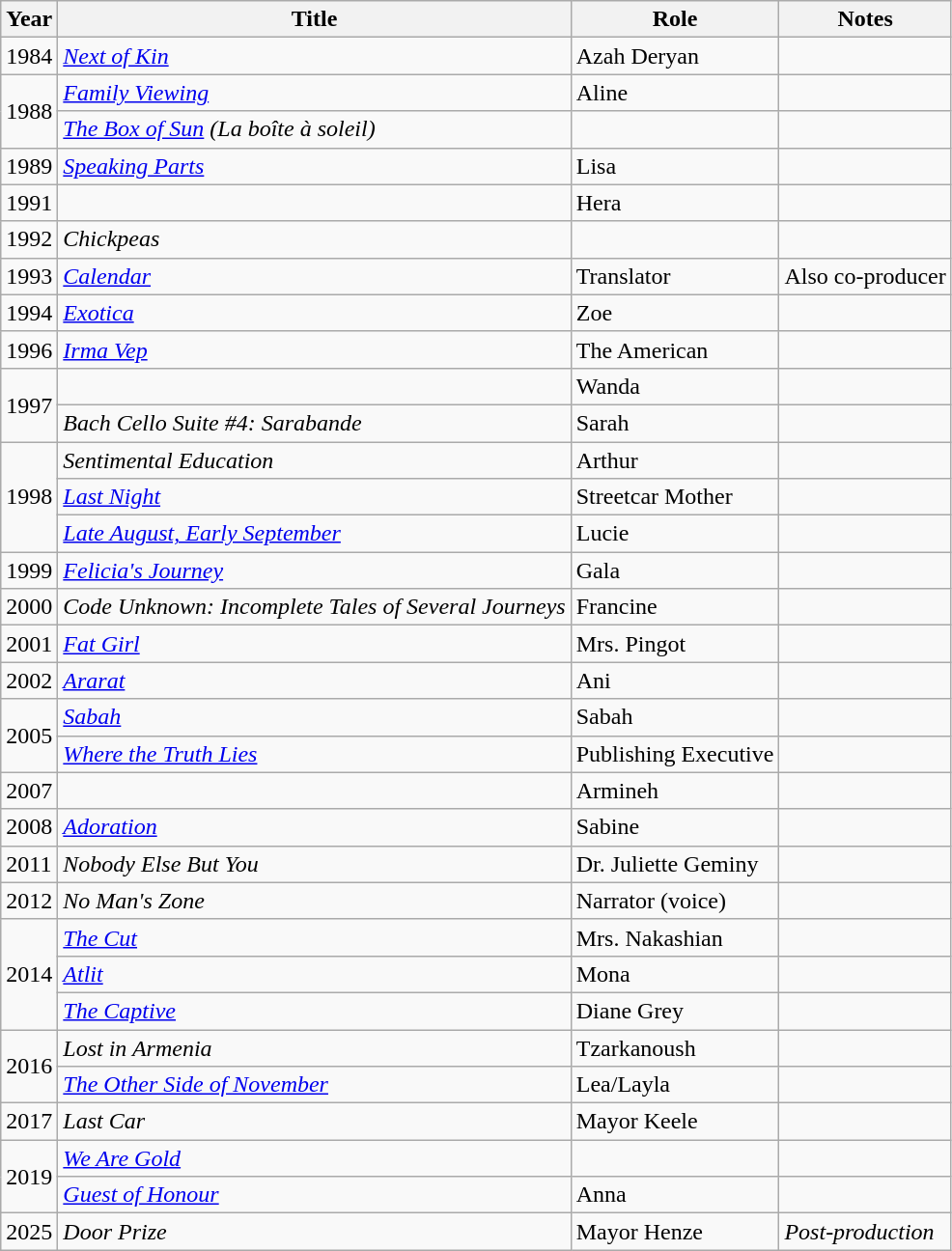<table class="wikitable sortable">
<tr>
<th>Year</th>
<th>Title</th>
<th>Role</th>
<th class="unsortable">Notes</th>
</tr>
<tr>
<td>1984</td>
<td><em><a href='#'>Next of Kin</a></em></td>
<td>Azah Deryan</td>
<td></td>
</tr>
<tr>
<td rowspan="2">1988</td>
<td><em><a href='#'>Family Viewing</a></em></td>
<td>Aline</td>
<td></td>
</tr>
<tr>
<td data-sort-value="Box of Sun, The"><em><a href='#'>The Box of Sun</a> (La boîte à soleil)</em></td>
<td></td>
<td></td>
</tr>
<tr>
<td>1989</td>
<td><em><a href='#'>Speaking Parts</a></em></td>
<td>Lisa</td>
<td></td>
</tr>
<tr>
<td>1991</td>
<td><em></em></td>
<td>Hera</td>
<td></td>
</tr>
<tr>
<td>1992</td>
<td><em>Chickpeas</em></td>
<td></td>
<td></td>
</tr>
<tr>
<td>1993</td>
<td><em><a href='#'>Calendar</a></em></td>
<td>Translator</td>
<td>Also co-producer</td>
</tr>
<tr>
<td>1994</td>
<td><em><a href='#'>Exotica</a></em></td>
<td>Zoe</td>
<td></td>
</tr>
<tr>
<td>1996</td>
<td><em><a href='#'>Irma Vep</a></em></td>
<td>The American</td>
<td></td>
</tr>
<tr>
<td rowspan="2">1997</td>
<td><em></em></td>
<td>Wanda</td>
<td></td>
</tr>
<tr>
<td><em>Bach Cello Suite #4: Sarabande</em></td>
<td>Sarah</td>
<td></td>
</tr>
<tr>
<td rowspan="3">1998</td>
<td><em>Sentimental Education</em></td>
<td>Arthur</td>
<td></td>
</tr>
<tr>
<td><em><a href='#'>Last Night</a></em></td>
<td>Streetcar Mother</td>
<td></td>
</tr>
<tr>
<td><em><a href='#'>Late August, Early September</a></em></td>
<td>Lucie</td>
<td></td>
</tr>
<tr>
<td>1999</td>
<td><em><a href='#'>Felicia's Journey</a></em></td>
<td>Gala</td>
<td></td>
</tr>
<tr>
<td>2000</td>
<td><em>Code Unknown: Incomplete Tales of Several Journeys</em></td>
<td>Francine</td>
<td></td>
</tr>
<tr>
<td>2001</td>
<td><em><a href='#'>Fat Girl</a></em></td>
<td>Mrs. Pingot</td>
<td></td>
</tr>
<tr>
<td>2002</td>
<td><em><a href='#'>Ararat</a></em></td>
<td>Ani</td>
<td></td>
</tr>
<tr>
<td rowspan="2">2005</td>
<td><em><a href='#'>Sabah</a></em></td>
<td>Sabah</td>
<td></td>
</tr>
<tr>
<td><em><a href='#'>Where the Truth Lies</a></em></td>
<td>Publishing Executive</td>
<td></td>
</tr>
<tr>
<td>2007</td>
<td><em></em></td>
<td>Armineh</td>
<td></td>
</tr>
<tr>
<td>2008</td>
<td><em><a href='#'>Adoration</a></em></td>
<td>Sabine</td>
<td></td>
</tr>
<tr>
<td>2011</td>
<td><em>Nobody Else But You</em></td>
<td>Dr. Juliette Geminy</td>
<td></td>
</tr>
<tr>
<td>2012</td>
<td><em>No Man's Zone</em></td>
<td>Narrator (voice)</td>
<td></td>
</tr>
<tr>
<td rowspan="3">2014</td>
<td data-sort-value="Cut, The"><em><a href='#'>The Cut</a></em></td>
<td>Mrs. Nakashian</td>
<td></td>
</tr>
<tr>
<td><em><a href='#'>Atlit</a></em></td>
<td>Mona</td>
<td></td>
</tr>
<tr>
<td data-sort-value="Captive, The"><a href='#'><em>The Captive</em></a></td>
<td>Diane Grey</td>
<td></td>
</tr>
<tr>
<td rowspan="2">2016</td>
<td><em>Lost in Armenia</em></td>
<td>Tzarkanoush</td>
<td></td>
</tr>
<tr>
<td data-sort-value="Other Side of November, The"><em><a href='#'>The Other Side of November</a></em></td>
<td>Lea/Layla</td>
<td></td>
</tr>
<tr>
<td>2017</td>
<td><em>Last Car</em></td>
<td>Mayor Keele</td>
<td></td>
</tr>
<tr>
<td rowspan="2">2019</td>
<td><em><a href='#'>We Are Gold</a></em></td>
<td></td>
<td></td>
</tr>
<tr>
<td><em><a href='#'>Guest of Honour</a></em></td>
<td>Anna</td>
<td></td>
</tr>
<tr>
<td>2025</td>
<td><em>Door Prize</em></td>
<td>Mayor Henze</td>
<td><em>Post-production</em></td>
</tr>
</table>
